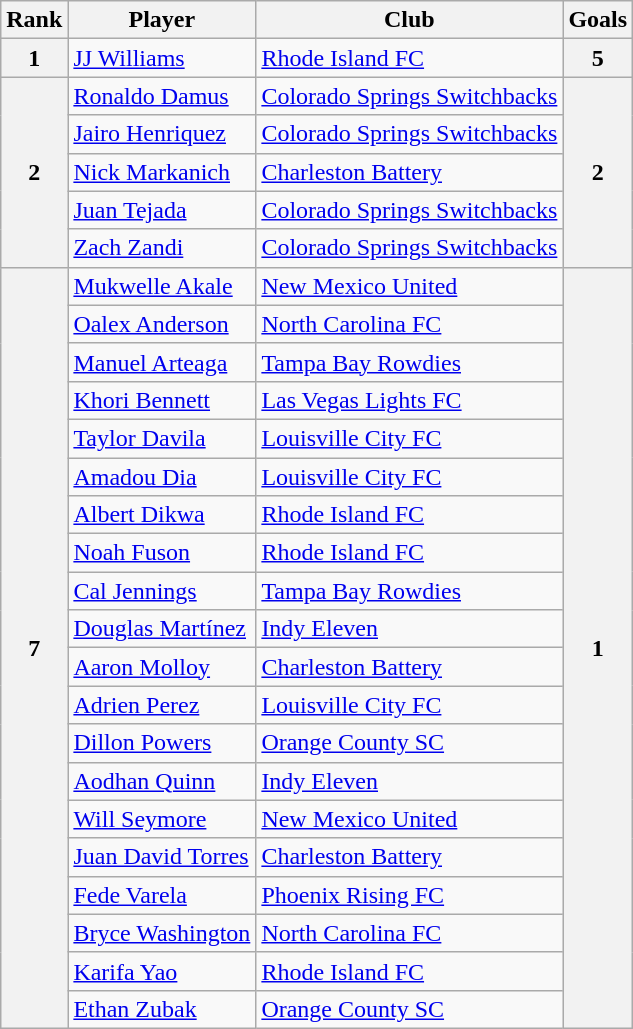<table class="wikitable" style="text-align:left">
<tr>
<th>Rank</th>
<th>Player</th>
<th>Club</th>
<th>Goals</th>
</tr>
<tr>
<th>1</th>
<td> <a href='#'>JJ Williams</a></td>
<td><a href='#'>Rhode Island FC</a></td>
<th>5</th>
</tr>
<tr>
<th rowspan=5>2</th>
<td> <a href='#'>Ronaldo Damus</a></td>
<td><a href='#'>Colorado Springs Switchbacks</a></td>
<th rowspan=5>2</th>
</tr>
<tr>
<td> <a href='#'>Jairo Henriquez</a></td>
<td><a href='#'>Colorado Springs Switchbacks</a></td>
</tr>
<tr>
<td> <a href='#'>Nick Markanich</a></td>
<td><a href='#'>Charleston Battery</a></td>
</tr>
<tr>
<td> <a href='#'>Juan Tejada</a></td>
<td><a href='#'>Colorado Springs Switchbacks</a></td>
</tr>
<tr>
<td> <a href='#'>Zach Zandi</a></td>
<td><a href='#'>Colorado Springs Switchbacks</a></td>
</tr>
<tr>
<th rowspan=20>7</th>
<td> <a href='#'>Mukwelle Akale</a></td>
<td><a href='#'>New Mexico United</a></td>
<th rowspan=20>1</th>
</tr>
<tr>
<td> <a href='#'>Oalex Anderson</a></td>
<td><a href='#'>North Carolina FC</a></td>
</tr>
<tr>
<td> <a href='#'>Manuel Arteaga</a></td>
<td><a href='#'>Tampa Bay Rowdies</a></td>
</tr>
<tr>
<td> <a href='#'>Khori Bennett</a></td>
<td><a href='#'>Las Vegas Lights FC</a></td>
</tr>
<tr>
<td> <a href='#'>Taylor Davila</a></td>
<td><a href='#'>Louisville City FC</a></td>
</tr>
<tr>
<td> <a href='#'>Amadou Dia</a></td>
<td><a href='#'>Louisville City FC</a></td>
</tr>
<tr>
<td> <a href='#'>Albert Dikwa</a></td>
<td><a href='#'>Rhode Island FC</a></td>
</tr>
<tr>
<td> <a href='#'>Noah Fuson</a></td>
<td><a href='#'>Rhode Island FC</a></td>
</tr>
<tr>
<td> <a href='#'>Cal Jennings</a></td>
<td><a href='#'>Tampa Bay Rowdies</a></td>
</tr>
<tr>
<td> <a href='#'>Douglas Martínez</a></td>
<td><a href='#'>Indy Eleven</a></td>
</tr>
<tr>
<td> <a href='#'>Aaron Molloy</a></td>
<td><a href='#'>Charleston Battery</a></td>
</tr>
<tr>
<td> <a href='#'>Adrien Perez</a></td>
<td><a href='#'>Louisville City FC</a></td>
</tr>
<tr>
<td> <a href='#'>Dillon Powers</a></td>
<td><a href='#'>Orange County SC</a></td>
</tr>
<tr>
<td> <a href='#'>Aodhan Quinn</a></td>
<td><a href='#'>Indy Eleven</a></td>
</tr>
<tr>
<td> <a href='#'>Will Seymore</a></td>
<td><a href='#'>New Mexico United</a></td>
</tr>
<tr>
<td> <a href='#'>Juan David Torres</a></td>
<td><a href='#'>Charleston Battery</a></td>
</tr>
<tr>
<td> <a href='#'>Fede Varela</a></td>
<td><a href='#'>Phoenix Rising FC</a></td>
</tr>
<tr>
<td> <a href='#'>Bryce Washington</a></td>
<td><a href='#'>North Carolina FC</a></td>
</tr>
<tr>
<td> <a href='#'>Karifa Yao</a></td>
<td><a href='#'>Rhode Island FC</a></td>
</tr>
<tr>
<td> <a href='#'>Ethan Zubak</a></td>
<td><a href='#'>Orange County SC</a></td>
</tr>
</table>
